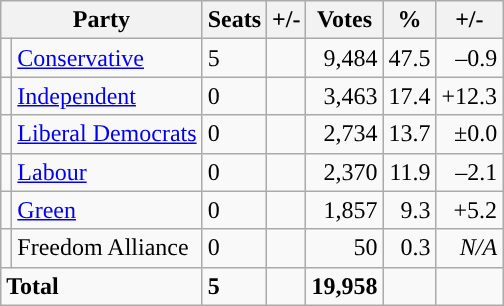<table class="wikitable sortable">
<tr>
<th colspan="2">Party</th>
<th>Seats</th>
<th>+/-</th>
<th>Votes</th>
<th>%</th>
<th>+/-</th>
</tr>
<tr>
<td style="background-color: "></td>
<td><a href='#'>Conservative</a></td>
<td>5</td>
<td></td>
<td style="text-align:right;">9,484</td>
<td style="text-align:right;">47.5</td>
<td style="text-align:right;">–0.9</td>
</tr>
<tr>
<td style="background-color: "></td>
<td><a href='#'>Independent</a></td>
<td>0</td>
<td></td>
<td style="text-align:right;">3,463</td>
<td style="text-align:right;">17.4</td>
<td style="text-align:right;">+12.3</td>
</tr>
<tr>
<td style="background-color: "></td>
<td><a href='#'>Liberal Democrats</a></td>
<td>0</td>
<td></td>
<td style="text-align:right;">2,734</td>
<td style="text-align:right;">13.7</td>
<td style="text-align:right;">±0.0</td>
</tr>
<tr>
<td style="background-color: "></td>
<td><a href='#'>Labour</a></td>
<td>0</td>
<td></td>
<td style="text-align:right;">2,370</td>
<td style="text-align:right;">11.9</td>
<td style="text-align:right;">–2.1</td>
</tr>
<tr>
<td style="background-color: "></td>
<td><a href='#'>Green</a></td>
<td>0</td>
<td></td>
<td style="text-align:right;">1,857</td>
<td style="text-align:right;">9.3</td>
<td style="text-align:right;">+5.2</td>
</tr>
<tr>
<td style="background-color: "></td>
<td>Freedom Alliance</td>
<td>0</td>
<td></td>
<td style="text-align:right;">50</td>
<td style="text-align:right;">0.3</td>
<td style="text-align:right;"><em>N/A</em></td>
</tr>
<tr>
<td colspan="2"><strong>Total</strong></td>
<td><strong>5</strong></td>
<td></td>
<td style="text-align:right;"><strong>19,958</strong></td>
<td style="text-align:right;"></td>
<td style="text-align:right;"></td>
</tr>
</table>
